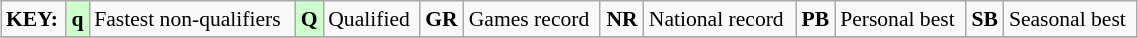<table class="wikitable" style="margin:0.5em auto; font-size:90%;position:relative;" width=60%>
<tr>
<td><strong>KEY:</strong></td>
<td bgcolor=ccffcc align=center><strong>q</strong></td>
<td>Fastest non-qualifiers</td>
<td bgcolor=ccffcc align=center><strong>Q</strong></td>
<td>Qualified</td>
<td align=center><strong>GR</strong></td>
<td>Games record</td>
<td align=center><strong>NR</strong></td>
<td>National record</td>
<td align=center><strong>PB</strong></td>
<td>Personal best</td>
<td align=center><strong>SB</strong></td>
<td>Seasonal best</td>
</tr>
<tr>
</tr>
</table>
